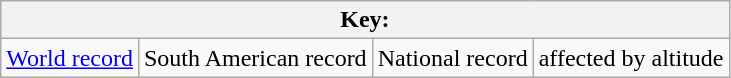<table class="wikitable">
<tr>
<th colspan=4>Key:</th>
</tr>
<tr>
<td><a href='#'>World record</a></td>
<td>South American record</td>
<td>National record</td>
<td>affected by altitude</td>
</tr>
</table>
